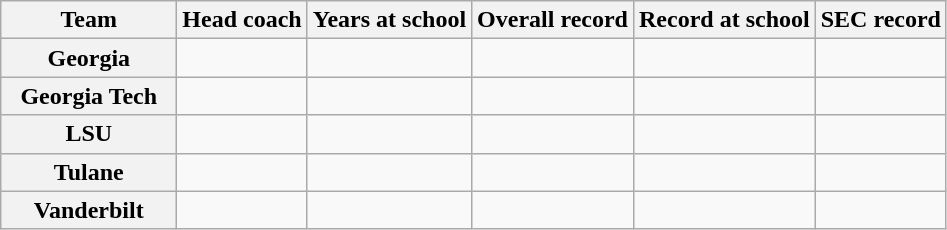<table class="wikitable sortable" style="text-align: center;">
<tr>
<th width="110">Team</th>
<th>Head coach</th>
<th>Years at school</th>
<th>Overall record</th>
<th>Record at school</th>
<th>SEC record</th>
</tr>
<tr>
<th><strong>Georgia</strong></th>
<td></td>
<td></td>
<td data-sort-value=></td>
<td data-sort-value=></td>
<td data-sort-value=></td>
</tr>
<tr>
<th><strong>Georgia Tech</strong></th>
<td></td>
<td></td>
<td data-sort-value=></td>
<td data-sort-value=></td>
<td data-sort-value=></td>
</tr>
<tr>
<th><strong>LSU</strong></th>
<td></td>
<td></td>
<td data-sort-value=></td>
<td data-sort-value=></td>
<td data-sort-value=></td>
</tr>
<tr>
<th><strong>Tulane</strong></th>
<td></td>
<td></td>
<td data-sort-value=></td>
<td data-sort-value=></td>
<td data-sort-value=></td>
</tr>
<tr>
<th><strong>Vanderbilt</strong></th>
<td></td>
<td></td>
<td data-sort-value=></td>
<td data-sort-value=></td>
<td data-sort-value=></td>
</tr>
</table>
